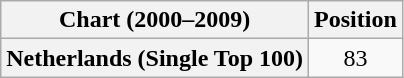<table class="wikitable plainrowheaders" style="text-align:center">
<tr>
<th>Chart (2000–2009)</th>
<th>Position</th>
</tr>
<tr>
<th scope="row">Netherlands (Single Top 100)</th>
<td>83</td>
</tr>
</table>
